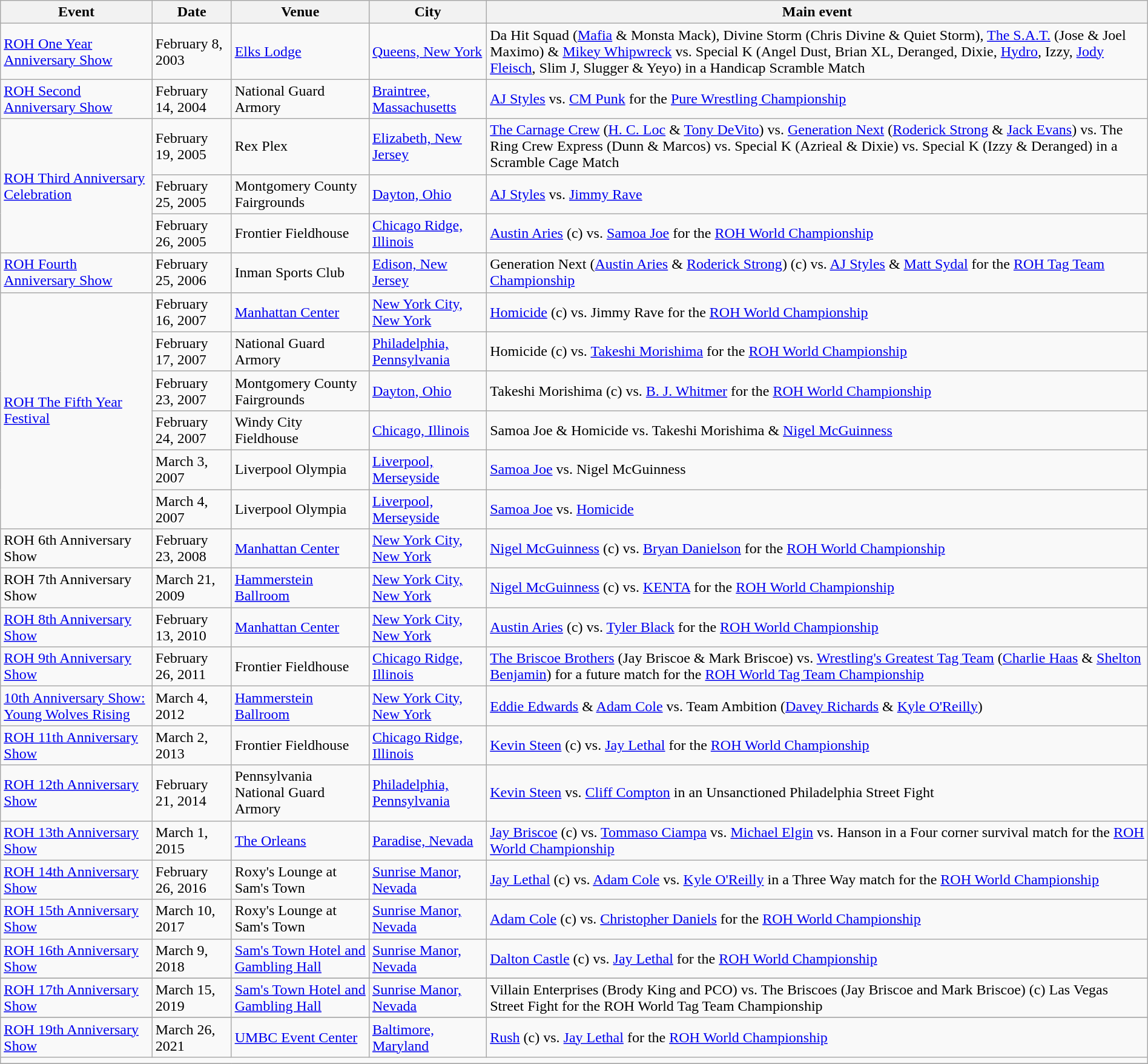<table class="wikitable" width=100%>
<tr>
<th>Event</th>
<th>Date</th>
<th>Venue</th>
<th>City</th>
<th>Main event</th>
</tr>
<tr>
<td><a href='#'>ROH One Year Anniversary Show</a></td>
<td>February 8, 2003</td>
<td><a href='#'>Elks Lodge</a></td>
<td><a href='#'>Queens, New York</a></td>
<td>Da Hit Squad (<a href='#'>Mafia</a> & Monsta Mack), Divine Storm (Chris Divine & Quiet Storm), <a href='#'>The S.A.T.</a> (Jose & Joel Maximo) & <a href='#'>Mikey Whipwreck</a> vs. Special K (Angel Dust, Brian XL, Deranged, Dixie, <a href='#'>Hydro</a>, Izzy, <a href='#'>Jody Fleisch</a>, Slim J, Slugger & Yeyo) in a Handicap Scramble Match</td>
</tr>
<tr>
<td><a href='#'>ROH Second Anniversary Show</a></td>
<td>February 14, 2004</td>
<td>National Guard Armory</td>
<td><a href='#'>Braintree, Massachusetts</a></td>
<td><a href='#'>AJ Styles</a> vs. <a href='#'>CM Punk</a> for the <a href='#'>Pure Wrestling Championship</a></td>
</tr>
<tr>
<td rowspan="3"><a href='#'>ROH Third Anniversary Celebration</a></td>
<td>February 19, 2005</td>
<td>Rex Plex</td>
<td><a href='#'>Elizabeth, New Jersey</a></td>
<td><a href='#'>The Carnage Crew</a> (<a href='#'>H. C. Loc</a> & <a href='#'>Tony DeVito</a>) vs. <a href='#'>Generation Next</a> (<a href='#'>Roderick Strong</a> & <a href='#'>Jack Evans</a>) vs. The Ring Crew Express (Dunn & Marcos) vs. Special K (Azrieal & Dixie) vs. Special K (Izzy & Deranged) in a Scramble Cage Match</td>
</tr>
<tr>
<td>February 25, 2005</td>
<td>Montgomery County Fairgrounds</td>
<td><a href='#'>Dayton, Ohio</a></td>
<td><a href='#'>AJ Styles</a> vs. <a href='#'>Jimmy Rave</a></td>
</tr>
<tr>
<td>February 26, 2005</td>
<td>Frontier Fieldhouse</td>
<td><a href='#'>Chicago Ridge, Illinois</a></td>
<td><a href='#'>Austin Aries</a> (c) vs. <a href='#'>Samoa Joe</a> for the <a href='#'>ROH World Championship</a></td>
</tr>
<tr>
<td><a href='#'>ROH Fourth Anniversary Show</a></td>
<td>February 25, 2006</td>
<td>Inman Sports Club</td>
<td><a href='#'>Edison, New Jersey</a></td>
<td>Generation Next (<a href='#'>Austin Aries</a> & <a href='#'>Roderick Strong</a>) (c) vs. <a href='#'>AJ Styles</a> & <a href='#'>Matt Sydal</a> for the <a href='#'>ROH Tag Team Championship</a></td>
</tr>
<tr>
<td rowspan="6"><a href='#'>ROH The Fifth Year Festival</a></td>
<td>February 16, 2007</td>
<td><a href='#'>Manhattan Center</a></td>
<td><a href='#'>New York City, New York</a></td>
<td><a href='#'>Homicide</a> (c) vs. Jimmy Rave for the <a href='#'>ROH World Championship</a></td>
</tr>
<tr>
<td>February 17, 2007</td>
<td>National Guard Armory</td>
<td><a href='#'>Philadelphia, Pennsylvania</a></td>
<td>Homicide (c) vs. <a href='#'>Takeshi Morishima</a> for the <a href='#'>ROH World Championship</a></td>
</tr>
<tr>
<td>February 23, 2007</td>
<td>Montgomery County Fairgrounds</td>
<td><a href='#'>Dayton, Ohio</a></td>
<td>Takeshi Morishima (c) vs. <a href='#'>B. J. Whitmer</a> for the <a href='#'>ROH World Championship</a></td>
</tr>
<tr>
<td>February 24, 2007</td>
<td>Windy City Fieldhouse</td>
<td><a href='#'>Chicago, Illinois</a></td>
<td>Samoa Joe & Homicide vs. Takeshi Morishima & <a href='#'>Nigel McGuinness</a></td>
</tr>
<tr>
<td>March 3, 2007</td>
<td>Liverpool Olympia</td>
<td><a href='#'>Liverpool, Merseyside</a></td>
<td><a href='#'>Samoa Joe</a> vs. Nigel McGuinness</td>
</tr>
<tr>
<td>March 4, 2007</td>
<td>Liverpool Olympia</td>
<td><a href='#'>Liverpool, Merseyside</a></td>
<td><a href='#'>Samoa Joe</a> vs. <a href='#'>Homicide</a></td>
</tr>
<tr>
<td>ROH 6th Anniversary Show</td>
<td>February 23, 2008</td>
<td><a href='#'>Manhattan Center</a></td>
<td><a href='#'>New York City, New York</a></td>
<td><a href='#'>Nigel McGuinness</a> (c) vs. <a href='#'>Bryan Danielson</a> for the <a href='#'>ROH World Championship</a></td>
</tr>
<tr>
<td>ROH 7th Anniversary Show</td>
<td>March 21, 2009</td>
<td><a href='#'>Hammerstein Ballroom</a></td>
<td><a href='#'>New York City, New York</a></td>
<td><a href='#'>Nigel McGuinness</a> (c) vs. <a href='#'>KENTA</a> for the <a href='#'>ROH World Championship</a></td>
</tr>
<tr>
<td><a href='#'>ROH 8th Anniversary Show</a></td>
<td>February 13, 2010</td>
<td><a href='#'>Manhattan Center</a></td>
<td><a href='#'>New York City, New York</a></td>
<td><a href='#'>Austin Aries</a> (c) vs. <a href='#'>Tyler Black</a> for the <a href='#'>ROH World Championship</a></td>
</tr>
<tr>
<td><a href='#'>ROH 9th Anniversary Show</a></td>
<td>February 26, 2011</td>
<td>Frontier Fieldhouse</td>
<td><a href='#'>Chicago Ridge, Illinois</a></td>
<td><a href='#'>The Briscoe Brothers</a> (Jay Briscoe & Mark Briscoe) vs. <a href='#'>Wrestling's Greatest Tag Team</a> (<a href='#'>Charlie Haas</a> & <a href='#'>Shelton Benjamin</a>) for a future match for the <a href='#'>ROH World Tag Team Championship</a></td>
</tr>
<tr>
<td><a href='#'>10th Anniversary Show: Young Wolves Rising</a></td>
<td>March 4, 2012</td>
<td><a href='#'>Hammerstein Ballroom</a></td>
<td><a href='#'>New York City, New York</a></td>
<td><a href='#'>Eddie Edwards</a> & <a href='#'>Adam Cole</a> vs. Team Ambition (<a href='#'>Davey Richards</a> & <a href='#'>Kyle O'Reilly</a>)</td>
</tr>
<tr>
<td><a href='#'>ROH 11th Anniversary Show</a></td>
<td>March 2, 2013</td>
<td>Frontier Fieldhouse</td>
<td><a href='#'>Chicago Ridge, Illinois</a></td>
<td><a href='#'>Kevin Steen</a> (c) vs. <a href='#'>Jay Lethal</a> for the <a href='#'>ROH World Championship</a></td>
</tr>
<tr>
<td><a href='#'>ROH 12th Anniversary Show</a></td>
<td>February 21, 2014</td>
<td>Pennsylvania National Guard Armory</td>
<td><a href='#'>Philadelphia, Pennsylvania</a></td>
<td><a href='#'>Kevin Steen</a> vs. <a href='#'>Cliff Compton</a> in an Unsanctioned Philadelphia Street Fight</td>
</tr>
<tr>
<td><a href='#'>ROH 13th Anniversary Show</a></td>
<td>March 1, 2015</td>
<td><a href='#'>The Orleans</a></td>
<td><a href='#'>Paradise, Nevada</a></td>
<td><a href='#'>Jay Briscoe</a> (c) vs. <a href='#'>Tommaso Ciampa</a> vs. <a href='#'>Michael Elgin</a> vs. Hanson in a Four corner survival match for the <a href='#'>ROH World Championship</a></td>
</tr>
<tr>
<td><a href='#'>ROH 14th Anniversary Show</a></td>
<td>February 26, 2016</td>
<td>Roxy's Lounge at Sam's Town</td>
<td><a href='#'>Sunrise Manor, Nevada</a></td>
<td><a href='#'>Jay Lethal</a> (c) vs. <a href='#'>Adam Cole</a> vs. <a href='#'>Kyle O'Reilly</a> in a Three Way match for the <a href='#'>ROH World Championship</a></td>
</tr>
<tr>
<td><a href='#'>ROH 15th Anniversary Show</a></td>
<td>March 10, 2017</td>
<td>Roxy's Lounge at Sam's Town</td>
<td><a href='#'>Sunrise Manor, Nevada</a></td>
<td><a href='#'>Adam Cole</a> (c) vs. <a href='#'>Christopher Daniels</a> for the <a href='#'>ROH World Championship</a></td>
</tr>
<tr>
<td><a href='#'>ROH 16th Anniversary Show</a></td>
<td>March 9, 2018</td>
<td><a href='#'>Sam's Town Hotel and Gambling Hall</a></td>
<td><a href='#'>Sunrise Manor, Nevada</a></td>
<td><a href='#'>Dalton Castle</a> (c) vs. <a href='#'>Jay Lethal</a> for the <a href='#'>ROH World Championship</a></td>
</tr>
<tr>
</tr>
<tr>
<td><a href='#'>ROH 17th Anniversary Show</a></td>
<td>March 15, 2019</td>
<td><a href='#'>Sam's Town Hotel and Gambling Hall</a></td>
<td><a href='#'>Sunrise Manor, Nevada</a></td>
<td>Villain Enterprises (Brody King and PCO) vs. The Briscoes (Jay Briscoe and Mark Briscoe) (c) Las Vegas Street Fight for the ROH World Tag Team Championship</td>
</tr>
<tr>
</tr>
<tr>
<td><a href='#'>ROH 19th Anniversary Show</a></td>
<td>March 26, 2021</td>
<td><a href='#'>UMBC Event Center</a></td>
<td><a href='#'>Baltimore, Maryland</a></td>
<td><a href='#'>Rush</a> (c) vs. <a href='#'>Jay Lethal</a> for the <a href='#'>ROH World Championship</a></td>
</tr>
<tr>
<td colspan="10"></td>
</tr>
<tr>
</tr>
</table>
